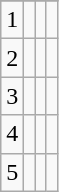<table class="wikitable sortable" style="text-align:center">
<tr>
</tr>
<tr>
<td>1</td>
<td></td>
<td></td>
<td></td>
</tr>
<tr>
<td>2</td>
<td></td>
<td></td>
<td></td>
</tr>
<tr>
<td>3</td>
<td></td>
<td></td>
<td></td>
</tr>
<tr>
<td>4</td>
<td></td>
<td></td>
<td></td>
</tr>
<tr>
<td>5</td>
<td></td>
<td></td>
<td></td>
</tr>
</table>
